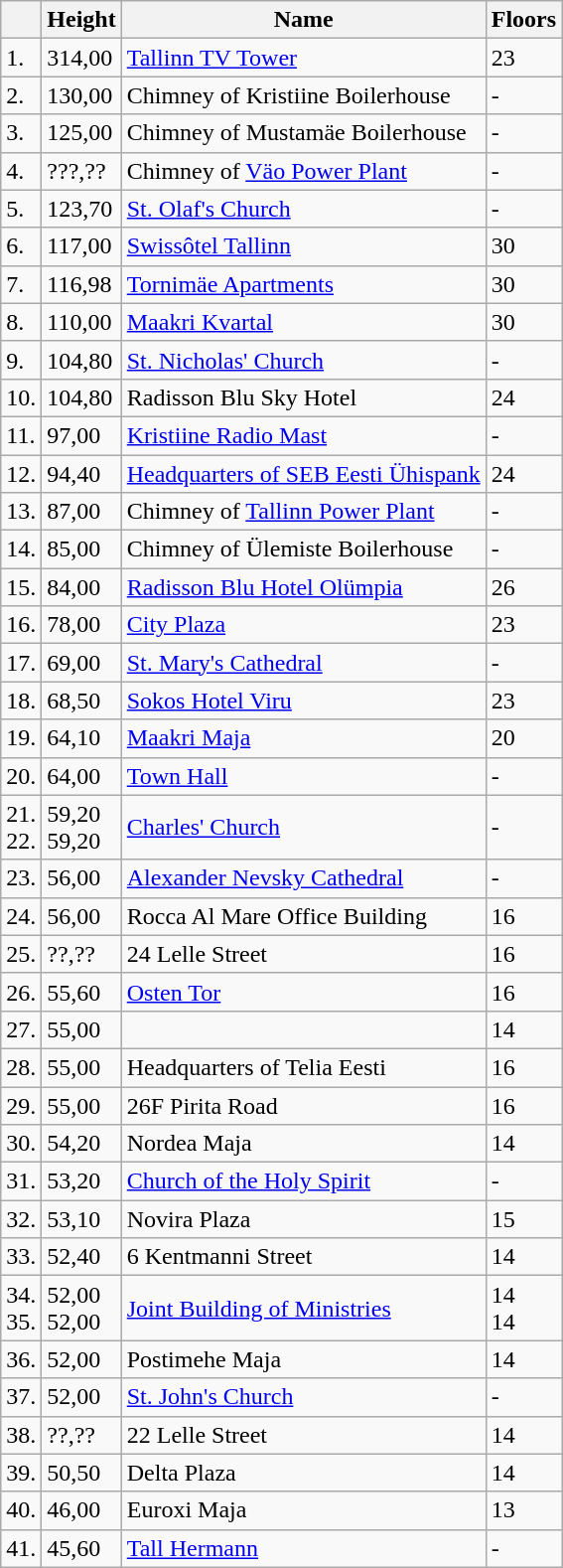<table class="wikitable">
<tr>
<th></th>
<th>Height</th>
<th>Name</th>
<th>Floors</th>
</tr>
<tr>
<td>1.</td>
<td>314,00</td>
<td><a href='#'>Tallinn TV Tower</a></td>
<td>23</td>
</tr>
<tr>
<td>2.</td>
<td>130,00</td>
<td>Chimney of Kristiine Boilerhouse</td>
<td>-</td>
</tr>
<tr>
<td>3.</td>
<td>125,00</td>
<td>Chimney of Mustamäe Boilerhouse</td>
<td>-</td>
</tr>
<tr>
<td>4.</td>
<td>???,??</td>
<td>Chimney of <a href='#'>Väo Power Plant</a></td>
<td>-</td>
</tr>
<tr>
<td>5.</td>
<td>123,70</td>
<td><a href='#'>St. Olaf's Church</a></td>
<td>-</td>
</tr>
<tr>
<td>6.</td>
<td>117,00</td>
<td><a href='#'>Swissôtel Tallinn</a></td>
<td>30</td>
</tr>
<tr>
<td>7.</td>
<td>116,98</td>
<td><a href='#'>Tornimäe Apartments</a></td>
<td>30</td>
</tr>
<tr>
<td>8.</td>
<td>110,00</td>
<td><a href='#'>Maakri Kvartal</a></td>
<td>30</td>
</tr>
<tr>
<td>9.</td>
<td>104,80</td>
<td><a href='#'>St. Nicholas' Church</a></td>
<td>-</td>
</tr>
<tr>
<td>10.</td>
<td>104,80</td>
<td>Radisson Blu Sky Hotel</td>
<td>24</td>
</tr>
<tr>
<td>11.</td>
<td>97,00</td>
<td><a href='#'>Kristiine Radio Mast</a></td>
<td>-</td>
</tr>
<tr>
<td>12.</td>
<td>94,40</td>
<td><a href='#'>Headquarters of SEB Eesti Ühispank</a></td>
<td>24</td>
</tr>
<tr>
<td>13.</td>
<td>87,00</td>
<td>Chimney of <a href='#'>Tallinn Power Plant</a></td>
<td>-</td>
</tr>
<tr>
<td>14.</td>
<td>85,00</td>
<td>Chimney of Ülemiste Boilerhouse</td>
<td>-</td>
</tr>
<tr>
<td>15.</td>
<td>84,00</td>
<td><a href='#'>Radisson Blu Hotel Olümpia</a></td>
<td>26</td>
</tr>
<tr>
<td>16.</td>
<td>78,00</td>
<td><a href='#'>City Plaza</a></td>
<td>23</td>
</tr>
<tr>
<td>17.</td>
<td>69,00</td>
<td><a href='#'>St. Mary's Cathedral</a></td>
<td>-</td>
</tr>
<tr>
<td>18.</td>
<td>68,50</td>
<td><a href='#'>Sokos Hotel Viru</a></td>
<td>23</td>
</tr>
<tr>
<td>19.</td>
<td>64,10</td>
<td><a href='#'>Maakri Maja</a></td>
<td>20</td>
</tr>
<tr>
<td>20.</td>
<td>64,00</td>
<td><a href='#'>Town Hall</a></td>
<td>-</td>
</tr>
<tr>
<td>21.<br>22.</td>
<td>59,20<br>59,20</td>
<td><a href='#'>Charles' Church</a></td>
<td>-</td>
</tr>
<tr>
<td>23.</td>
<td>56,00</td>
<td><a href='#'>Alexander Nevsky Cathedral</a></td>
<td>-</td>
</tr>
<tr>
<td>24.</td>
<td>56,00</td>
<td>Rocca Al Mare Office Building</td>
<td>16</td>
</tr>
<tr>
<td>25.</td>
<td>??,??</td>
<td>24 Lelle Street</td>
<td>16</td>
</tr>
<tr>
<td>26.</td>
<td>55,60</td>
<td><a href='#'>Osten Tor</a></td>
<td>16</td>
</tr>
<tr>
<td>27.</td>
<td>55,00</td>
<td></td>
<td>14</td>
</tr>
<tr>
<td>28.</td>
<td>55,00</td>
<td>Headquarters of Telia Eesti</td>
<td>16</td>
</tr>
<tr>
<td>29.</td>
<td>55,00</td>
<td>26F Pirita Road</td>
<td>16</td>
</tr>
<tr>
<td>30.</td>
<td>54,20</td>
<td>Nordea Maja</td>
<td>14</td>
</tr>
<tr>
<td>31.</td>
<td>53,20</td>
<td><a href='#'>Church of the Holy Spirit</a></td>
<td>-</td>
</tr>
<tr>
<td>32.</td>
<td>53,10</td>
<td>Novira Plaza</td>
<td>15</td>
</tr>
<tr>
<td>33.</td>
<td>52,40</td>
<td>6 Kentmanni Street</td>
<td>14</td>
</tr>
<tr>
<td>34.<br>35.</td>
<td>52,00<br>52,00</td>
<td><a href='#'>Joint Building of Ministries</a></td>
<td>14<br>14</td>
</tr>
<tr>
<td>36.</td>
<td>52,00</td>
<td>Postimehe Maja</td>
<td>14</td>
</tr>
<tr>
<td>37.</td>
<td>52,00</td>
<td><a href='#'>St. John's Church</a></td>
<td>-</td>
</tr>
<tr>
<td>38.</td>
<td>??,??</td>
<td>22 Lelle Street</td>
<td>14</td>
</tr>
<tr>
<td>39.</td>
<td>50,50</td>
<td>Delta Plaza</td>
<td>14</td>
</tr>
<tr>
<td>40.</td>
<td>46,00</td>
<td>Euroxi Maja</td>
<td>13</td>
</tr>
<tr>
<td>41.</td>
<td>45,60</td>
<td><a href='#'>Tall Hermann</a></td>
<td>-</td>
</tr>
</table>
